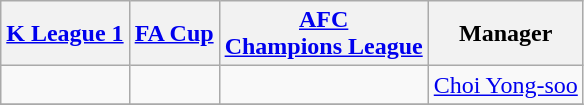<table class="wikitable" style="text-align:center">
<tr>
<th><a href='#'>K League 1</a></th>
<th><a href='#'>FA Cup</a></th>
<th><a href='#'>AFC<br>Champions League</a></th>
<th>Manager</th>
</tr>
<tr>
<td></td>
<td></td>
<td></td>
<td align=left> <a href='#'>Choi Yong-soo</a></td>
</tr>
<tr>
</tr>
</table>
